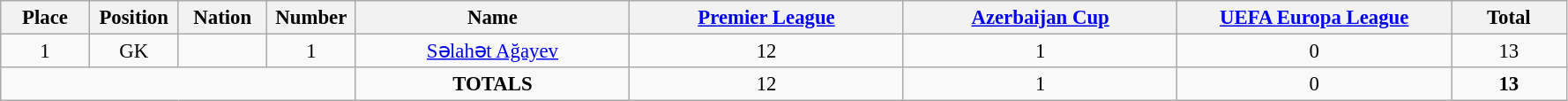<table class="wikitable" style="font-size: 95%; text-align: center;">
<tr>
<th width=60>Place</th>
<th width=60>Position</th>
<th width=60>Nation</th>
<th width=60>Number</th>
<th width=200>Name</th>
<th width=200><a href='#'>Premier League</a></th>
<th width=200><a href='#'>Azerbaijan Cup</a></th>
<th width=200><a href='#'>UEFA Europa League</a></th>
<th width=80><strong>Total</strong></th>
</tr>
<tr>
<td>1</td>
<td>GK</td>
<td></td>
<td>1</td>
<td><a href='#'>Səlahət Ağayev</a></td>
<td>12</td>
<td>1</td>
<td>0</td>
<td>13</td>
</tr>
<tr>
<td colspan="4"></td>
<td><strong>TOTALS</strong></td>
<td>12</td>
<td>1</td>
<td>0</td>
<td><strong>13</strong></td>
</tr>
</table>
